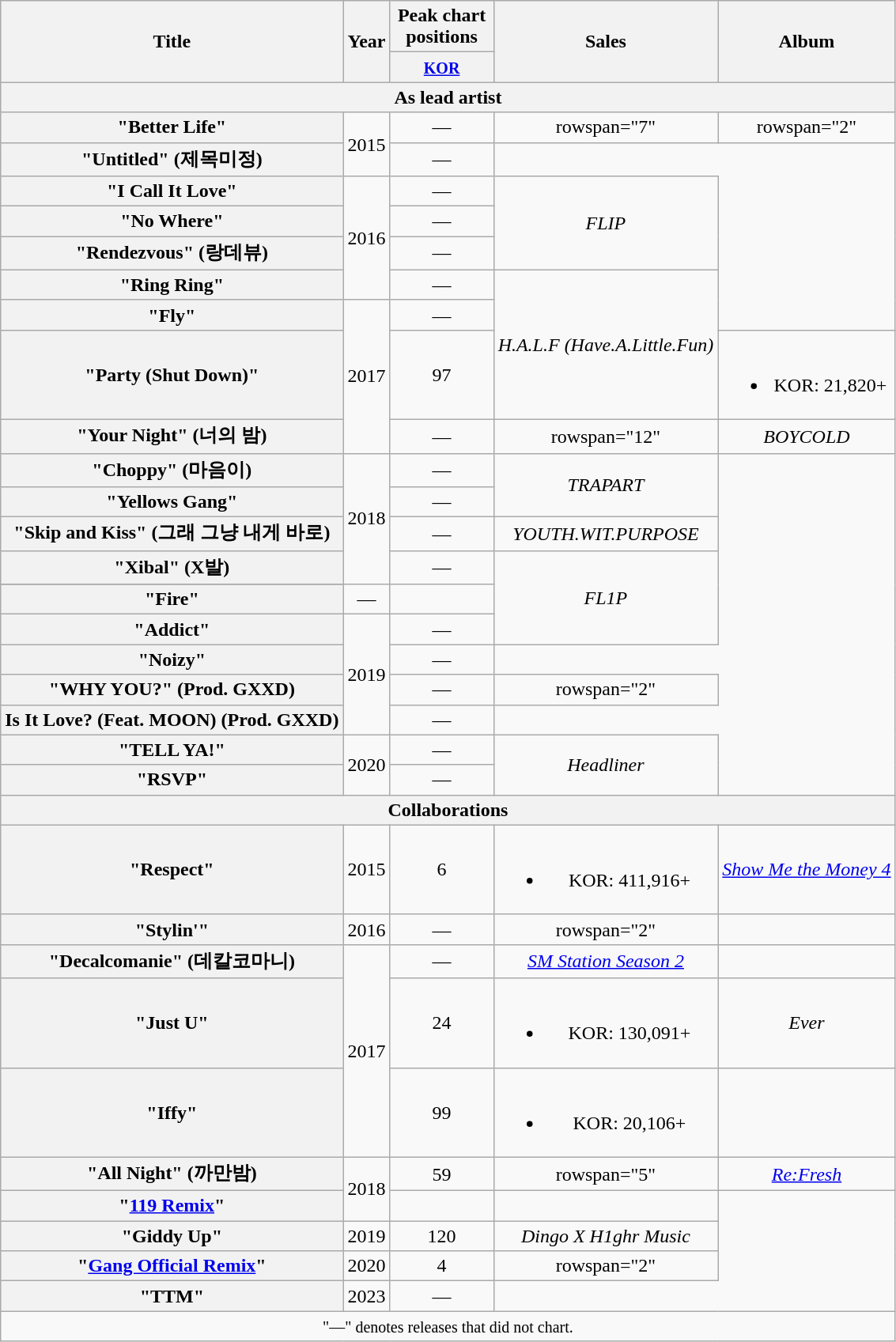<table class="wikitable plainrowheaders" style="text-align:center;">
<tr>
<th scope="col" rowspan="2">Title</th>
<th scope="col" rowspan="2">Year</th>
<th scope="col" colspan="1" style="width:5em;">Peak chart positions</th>
<th scope="col" rowspan="2">Sales</th>
<th scope="col" rowspan="2">Album</th>
</tr>
<tr>
<th><small><a href='#'>KOR</a></small><br></th>
</tr>
<tr>
<th colspan="5">As lead artist</th>
</tr>
<tr>
<th scope="row">"Better Life"</th>
<td rowspan="2">2015</td>
<td>—</td>
<td>rowspan="7" </td>
<td>rowspan="2" </td>
</tr>
<tr>
<th scope="row">"Untitled" (제목미정)<br></th>
<td>—</td>
</tr>
<tr>
<th scope="row">"I Call It Love"</th>
<td rowspan="4">2016</td>
<td>—</td>
<td rowspan="3"><em>FLIP</em></td>
</tr>
<tr>
<th scope="row">"No Where"<br></th>
<td>—</td>
</tr>
<tr>
<th scope="row">"Rendezvous" (랑데뷰)</th>
<td>—</td>
</tr>
<tr>
<th scope="row">"Ring Ring"<br></th>
<td>—</td>
<td rowspan="3"><em>H.A.L.F (Have.A.Little.Fun)</em></td>
</tr>
<tr>
<th scope="row">"Fly"</th>
<td rowspan="3">2017</td>
<td>—</td>
</tr>
<tr>
<th scope="row">"Party (Shut Down)"<br></th>
<td>97</td>
<td><br><ul><li>KOR: 21,820+</li></ul></td>
</tr>
<tr>
<th scope="row">"Your Night" (너의 밤)</th>
<td>—</td>
<td>rowspan="12" </td>
<td><em>BOYCOLD</em></td>
</tr>
<tr>
<th scope="row">"Choppy" (마음이)<br></th>
<td rowspan="5">2018</td>
<td>—</td>
<td rowspan="2"><em>TRAPART</em></td>
</tr>
<tr>
<th scope="row">"Yellows Gang"<br></th>
<td>—</td>
</tr>
<tr>
<th scope="row">"Skip and Kiss" (그래 그냥 내게 바로)</th>
<td>—</td>
<td rowspan="1"><em>YOUTH.WIT.PURPOSE</em></td>
</tr>
<tr>
<th scope="row">"Xibal" (X발)</th>
<td>—</td>
<td rowspan="4"><em>FL1P</em></td>
</tr>
<tr>
</tr>
<tr>
<th scope="row">"Fire"</th>
<td>—</td>
</tr>
<tr>
<th scope="row">"Addict"</th>
<td rowspan="4">2019</td>
<td>—</td>
</tr>
<tr>
<th scope="row">"Noizy"</th>
<td>—</td>
</tr>
<tr>
<th scope="row">"WHY YOU?" (Prod. GXXD)</th>
<td>—</td>
<td>rowspan="2" </td>
</tr>
<tr>
<th scope="row">Is It Love? (Feat. MOON) (Prod. GXXD)</th>
<td>—</td>
</tr>
<tr>
<th scope="row">"TELL YA!"</th>
<td rowspan="2">2020</td>
<td>—</td>
<td rowspan="2"><em>Headliner</em></td>
</tr>
<tr>
<th scope="row">"RSVP"</th>
<td>—</td>
</tr>
<tr>
<th colspan="5">Collaborations</th>
</tr>
<tr>
<th scope="row">"Respect"<br></th>
<td>2015</td>
<td>6</td>
<td><br><ul><li>KOR: 411,916+</li></ul></td>
<td><em><a href='#'>Show Me the Money 4</a></em></td>
</tr>
<tr>
<th scope="row">"Stylin'"<br></th>
<td>2016</td>
<td>—</td>
<td>rowspan="2" </td>
<td></td>
</tr>
<tr>
<th scope="row">"Decalcomanie" (데칼코마니)<br></th>
<td rowspan="3">2017</td>
<td>—</td>
<td><em><a href='#'>SM Station Season 2</a></em></td>
</tr>
<tr>
<th scope="row">"Just U"<br></th>
<td>24</td>
<td><br><ul><li>KOR: 130,091+</li></ul></td>
<td><em>Ever</em></td>
</tr>
<tr>
<th scope="row">"Iffy"<br></th>
<td>99</td>
<td><br><ul><li>KOR: 20,106+</li></ul></td>
<td></td>
</tr>
<tr>
<th scope="row">"All Night" (까만밤)<br></th>
<td rowspan="2">2018</td>
<td>59</td>
<td>rowspan="5" </td>
<td><em><a href='#'>Re:Fresh</a></em></td>
</tr>
<tr>
<th scope="row">"<a href='#'>119 Remix</a>" <br></th>
<td></td>
<td></td>
</tr>
<tr>
<th scope="row">"Giddy Up"<br></th>
<td>2019</td>
<td>120</td>
<td><em>Dingo X H1ghr Music</em></td>
</tr>
<tr>
<th scope="row">"<a href='#'>Gang Official Remix</a>"<br></th>
<td>2020</td>
<td>4</td>
<td>rowspan="2" </td>
</tr>
<tr>
<th scope="row">"TTM"<br></th>
<td>2023</td>
<td>—</td>
</tr>
<tr>
<td colspan="5"><small>"—" denotes releases that did not chart.</small></td>
</tr>
</table>
